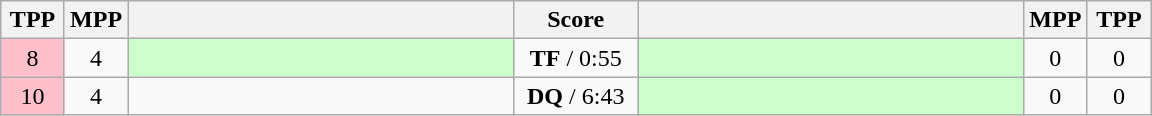<table class="wikitable" style="text-align: center;" |>
<tr>
<th width="35">TPP</th>
<th width="35">MPP</th>
<th width="250"></th>
<th width="75">Score</th>
<th width="250"></th>
<th width="35">MPP</th>
<th width="35">TPP</th>
</tr>
<tr>
<td bgcolor=pink>8</td>
<td>4</td>
<td style="text-align:left;" bgcolor="ccffcc"></td>
<td><strong>TF</strong> / 0:55</td>
<td style="text-align:left;" bgcolor="ccffcc"><strong></strong></td>
<td>0</td>
<td>0</td>
</tr>
<tr>
<td bgcolor=pink>10</td>
<td>4</td>
<td style="text-align:left;"></td>
<td><strong>DQ</strong> / 6:43</td>
<td style="text-align:left;" bgcolor="ccffcc"><strong></strong></td>
<td>0</td>
<td>0</td>
</tr>
</table>
